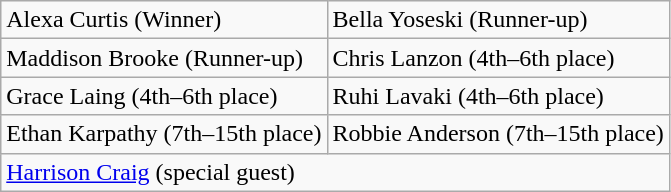<table class="wikitable">
<tr>
<td>Alexa Curtis (Winner)</td>
<td>Bella Yoseski (Runner-up)</td>
</tr>
<tr>
<td>Maddison Brooke (Runner-up)</td>
<td>Chris Lanzon (4th–6th place)</td>
</tr>
<tr>
<td>Grace Laing (4th–6th place)</td>
<td>Ruhi Lavaki (4th–6th place)</td>
</tr>
<tr>
<td>Ethan Karpathy (7th–15th place)</td>
<td>Robbie Anderson (7th–15th place)</td>
</tr>
<tr>
<td colspan="2"><a href='#'>Harrison Craig</a> (special guest)</td>
</tr>
</table>
